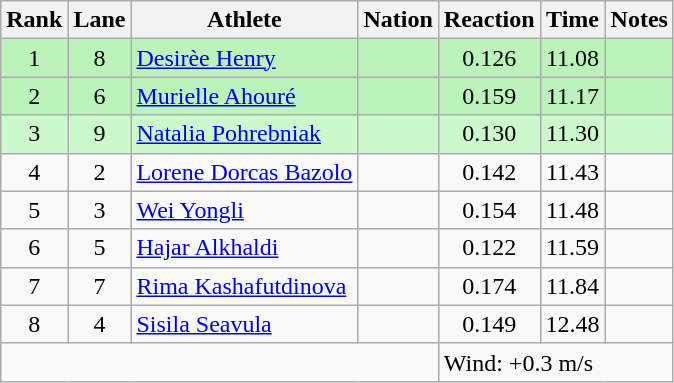<table class="wikitable sortable" style="text-align:center">
<tr>
<th>Rank</th>
<th>Lane</th>
<th>Athlete</th>
<th>Nation</th>
<th>Reaction</th>
<th>Time</th>
<th>Notes</th>
</tr>
<tr bgcolor=#bbf3bb>
<td>1</td>
<td>8</td>
<td align=left><a href='#'>Desirèe Henry</a></td>
<td align=left></td>
<td>0.126</td>
<td>11.08</td>
<td></td>
</tr>
<tr bgcolor=#bbf3bb>
<td>2</td>
<td>6</td>
<td align=left><a href='#'>Murielle Ahouré</a></td>
<td align=left></td>
<td>0.159</td>
<td>11.17</td>
<td></td>
</tr>
<tr bgcolor=#ccf9cc>
<td>3</td>
<td>9</td>
<td align=left><a href='#'>Natalia Pohrebniak</a></td>
<td align=left></td>
<td>0.130</td>
<td>11.30</td>
<td></td>
</tr>
<tr>
<td>4</td>
<td>2</td>
<td align=left><a href='#'>Lorene Dorcas Bazolo</a></td>
<td align=left></td>
<td>0.142</td>
<td>11.43</td>
<td></td>
</tr>
<tr>
<td>5</td>
<td>3</td>
<td align=left><a href='#'>Wei Yongli</a></td>
<td align=left></td>
<td>0.154</td>
<td>11.48</td>
<td></td>
</tr>
<tr>
<td>6</td>
<td>5</td>
<td align=left><a href='#'>Hajar Alkhaldi</a></td>
<td align=left></td>
<td>0.122</td>
<td>11.59</td>
<td></td>
</tr>
<tr>
<td>7</td>
<td>7</td>
<td align=left><a href='#'>Rima Kashafutdinova</a></td>
<td align=left></td>
<td>0.174</td>
<td>11.84</td>
<td></td>
</tr>
<tr>
<td>8</td>
<td>4</td>
<td align=left><a href='#'>Sisila Seavula</a></td>
<td align=left></td>
<td>0.149</td>
<td>12.48</td>
<td></td>
</tr>
<tr class="sortbottom">
<td colspan=4></td>
<td colspan="3" style="text-align:left;">Wind: +0.3 m/s</td>
</tr>
</table>
